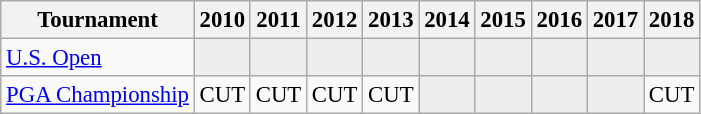<table class="wikitable" style="font-size:95%;text-align:center;">
<tr>
<th>Tournament</th>
<th>2010</th>
<th>2011</th>
<th>2012</th>
<th>2013</th>
<th>2014</th>
<th>2015</th>
<th>2016</th>
<th>2017</th>
<th>2018</th>
</tr>
<tr>
<td align=left><a href='#'>U.S. Open</a></td>
<td style="background:#eeeeee;"></td>
<td style="background:#eeeeee;"></td>
<td style="background:#eeeeee;"></td>
<td style="background:#eeeeee;"></td>
<td style="background:#eeeeee;"></td>
<td style="background:#eeeeee;"></td>
<td style="background:#eeeeee;"></td>
<td style="background:#eeeeee;"></td>
<td style="background:#eeeeee;"></td>
</tr>
<tr>
<td align=left><a href='#'>PGA Championship</a></td>
<td>CUT</td>
<td>CUT</td>
<td>CUT</td>
<td>CUT</td>
<td style="background:#eeeeee;"></td>
<td style="background:#eeeeee;"></td>
<td style="background:#eeeeee;"></td>
<td style="background:#eeeeee;"></td>
<td>CUT</td>
</tr>
</table>
